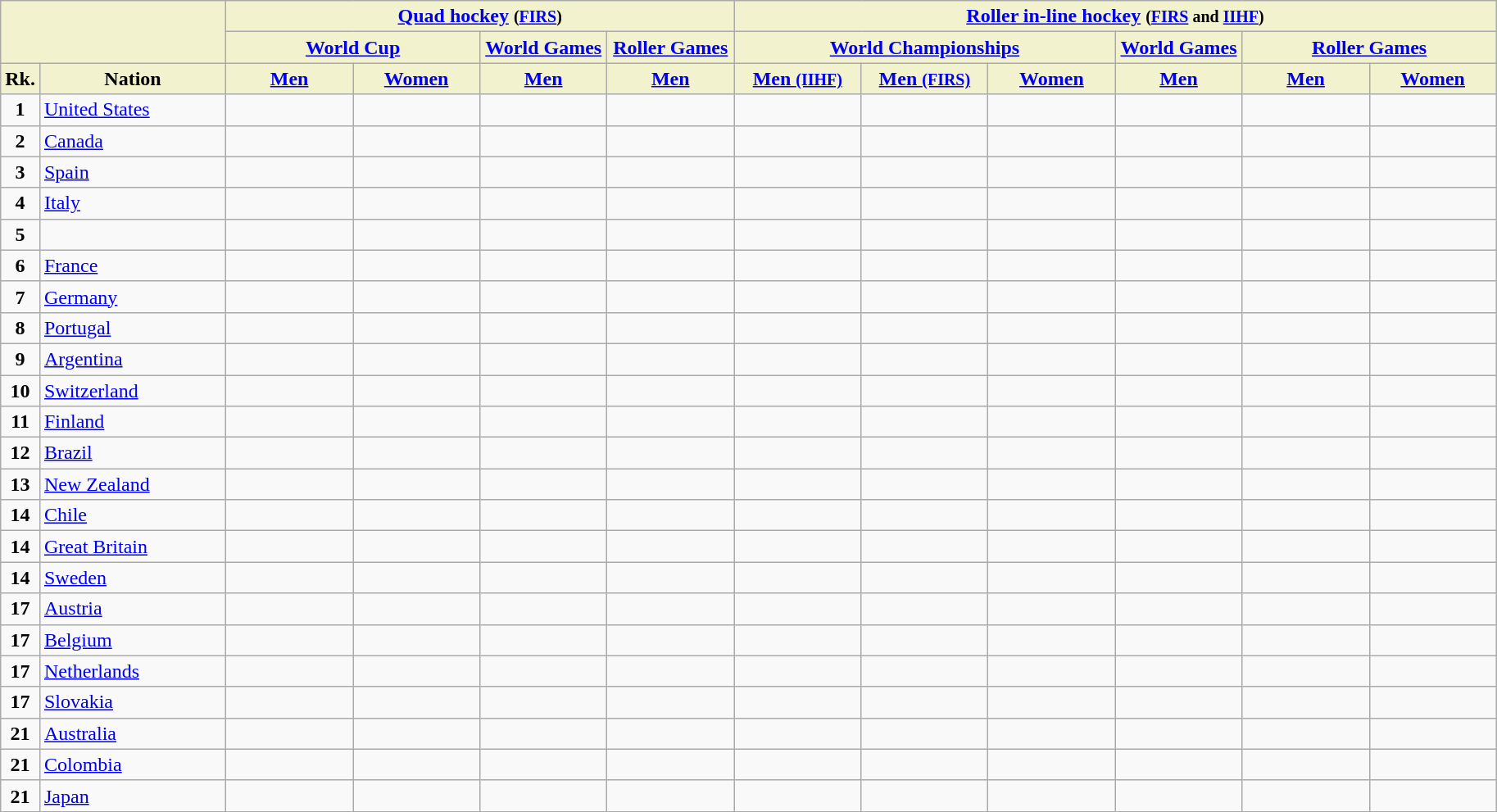<table class="wikitable" style="margin-top:0em; text-align:center; font-size:100%;">
<tr>
<th rowspan="2" colspan="2" style="background: #f2f2ce;"></th>
<th colspan="4" style="background: #f2f2ce;"><a href='#'>Quad hockey</a> <small>(<a href='#'>FIRS</a>)</small></th>
<th colspan="6" style="background: #f2f2ce;"><a href='#'>Roller in-line&nbsp;hockey</a> <small>(<a href='#'>FIRS</a> and <a href='#'>IIHF</a>)</small></th>
</tr>
<tr>
<th colspan="2" style="background: #f2f2ce;"><a href='#'>World Cup</a></th>
<th colspan="1" style="background: #f2f2ce;"><a href='#'>World Games</a></th>
<th colspan="1" style="background: #f2f2ce;"><a href='#'>Roller Games</a></th>
<th colspan="3" style="background: #f2f2ce;"><a href='#'>World Championships</a></th>
<th colspan="1" style="background: #f2f2ce;"><a href='#'>World Games</a></th>
<th colspan="2" style="background: #f2f2ce;"><a href='#'>Roller Games</a></th>
</tr>
<tr>
<th style="background-color:#f2f2ce; width:1.5em;">Rk.</th>
<th style="background-color:#f2f2ce; width:9.0em;">Nation</th>
<th style="background-color:#f2f2ce; width:6.0em;"><strong><a href='#'>Men</a></strong></th>
<th style="background-color:#f2f2ce; width:6.0em;"><strong><a href='#'>Women</a></strong></th>
<th style="background-color:#f2f2ce; width:6.0em;"><strong><a href='#'>Men</a></strong></th>
<th style="background-color:#f2f2ce; width:6.0em;"><strong><a href='#'>Men</a></strong></th>
<th style="background-color:#f2f2ce; width:6.0em;"><strong><a href='#'>Men <small>(IIHF)</small></a></strong></th>
<th style="background-color:#f2f2ce; width:6.0em;"><strong><a href='#'>Men <small>(FIRS)</small></a></strong></th>
<th style="background-color:#f2f2ce; width:6.0em;"><strong><a href='#'>Women</a></strong></th>
<th style="background-color:#f2f2ce; width:6.0em;"><strong><a href='#'>Men</a></strong></th>
<th style="background-color:#f2f2ce; width:6.0em;"><strong><a href='#'>Men</a></strong></th>
<th style="background-color:#f2f2ce; width:6.0em;"><strong><a href='#'>Women</a></strong></th>
</tr>
<tr>
<td><strong>1</strong></td>
<td align=left> <a href='#'>United States</a></td>
<td></td>
<td></td>
<td></td>
<td></td>
<td></td>
<td></td>
<td></td>
<td></td>
<td></td>
<td></td>
</tr>
<tr>
<td><strong>2</strong></td>
<td align=left> <a href='#'>Canada</a></td>
<td></td>
<td></td>
<td></td>
<td></td>
<td></td>
<td></td>
<td></td>
<td></td>
<td></td>
<td></td>
</tr>
<tr>
<td><strong>3</strong></td>
<td align=left> <a href='#'>Spain</a></td>
<td></td>
<td></td>
<td></td>
<td></td>
<td></td>
<td></td>
<td></td>
<td></td>
<td></td>
<td></td>
</tr>
<tr>
<td><strong>4</strong></td>
<td align=left> <a href='#'>Italy</a></td>
<td></td>
<td></td>
<td></td>
<td></td>
<td></td>
<td></td>
<td></td>
<td></td>
<td></td>
<td></td>
</tr>
<tr>
<td><strong>5</strong></td>
<td align=left></td>
<td></td>
<td></td>
<td></td>
<td></td>
<td></td>
<td></td>
<td></td>
<td></td>
<td></td>
<td></td>
</tr>
<tr>
<td><strong>6</strong></td>
<td align=left> <a href='#'>France</a></td>
<td></td>
<td></td>
<td></td>
<td></td>
<td></td>
<td></td>
<td></td>
<td></td>
<td></td>
<td></td>
</tr>
<tr>
<td><strong>7</strong></td>
<td align=left> <a href='#'>Germany</a></td>
<td></td>
<td></td>
<td></td>
<td></td>
<td></td>
<td></td>
<td></td>
<td></td>
<td></td>
<td></td>
</tr>
<tr>
<td><strong>8</strong></td>
<td align=left> <a href='#'>Portugal</a></td>
<td></td>
<td></td>
<td></td>
<td></td>
<td></td>
<td></td>
<td></td>
<td></td>
<td></td>
<td></td>
</tr>
<tr>
<td><strong>9</strong></td>
<td align=left> <a href='#'>Argentina</a></td>
<td></td>
<td></td>
<td></td>
<td></td>
<td></td>
<td></td>
<td></td>
<td></td>
<td></td>
<td></td>
</tr>
<tr>
<td><strong>10</strong></td>
<td align=left> <a href='#'>Switzerland</a></td>
<td></td>
<td></td>
<td></td>
<td></td>
<td></td>
<td></td>
<td></td>
<td></td>
<td></td>
<td></td>
</tr>
<tr>
<td><strong>11</strong></td>
<td align=left> <a href='#'>Finland</a></td>
<td></td>
<td></td>
<td></td>
<td></td>
<td></td>
<td></td>
<td></td>
<td></td>
<td></td>
<td></td>
</tr>
<tr>
<td><strong>12</strong></td>
<td align=left> <a href='#'>Brazil</a></td>
<td></td>
<td></td>
<td></td>
<td></td>
<td></td>
<td></td>
<td></td>
<td></td>
<td></td>
<td></td>
</tr>
<tr>
<td><strong>13</strong></td>
<td align=left> <a href='#'>New Zealand</a></td>
<td></td>
<td></td>
<td></td>
<td></td>
<td></td>
<td></td>
<td></td>
<td></td>
<td></td>
<td></td>
</tr>
<tr>
<td><strong>14</strong></td>
<td align=left> <a href='#'>Chile</a></td>
<td></td>
<td></td>
<td></td>
<td></td>
<td></td>
<td></td>
<td></td>
<td></td>
<td></td>
<td></td>
</tr>
<tr>
<td><strong>14</strong></td>
<td align=left> <a href='#'>Great Britain</a></td>
<td></td>
<td></td>
<td></td>
<td></td>
<td></td>
<td></td>
<td></td>
<td></td>
<td></td>
<td></td>
</tr>
<tr>
<td><strong>14</strong></td>
<td align=left> <a href='#'>Sweden</a></td>
<td></td>
<td></td>
<td></td>
<td></td>
<td></td>
<td></td>
<td></td>
<td></td>
<td></td>
<td></td>
</tr>
<tr>
<td><strong>17</strong></td>
<td align=left> <a href='#'>Austria</a></td>
<td></td>
<td></td>
<td></td>
<td></td>
<td></td>
<td></td>
<td></td>
<td></td>
<td></td>
<td></td>
</tr>
<tr>
<td><strong>17</strong></td>
<td align=left> <a href='#'>Belgium</a></td>
<td></td>
<td></td>
<td></td>
<td></td>
<td></td>
<td></td>
<td></td>
<td></td>
<td></td>
<td></td>
</tr>
<tr>
<td><strong>17</strong></td>
<td align=left> <a href='#'>Netherlands</a></td>
<td></td>
<td></td>
<td></td>
<td></td>
<td></td>
<td></td>
<td></td>
<td></td>
<td></td>
<td></td>
</tr>
<tr>
<td><strong>17</strong></td>
<td align=left> <a href='#'>Slovakia</a></td>
<td></td>
<td></td>
<td></td>
<td></td>
<td></td>
<td></td>
<td></td>
<td></td>
<td></td>
<td></td>
</tr>
<tr>
<td><strong>21</strong></td>
<td align=left> <a href='#'>Australia</a></td>
<td></td>
<td></td>
<td></td>
<td></td>
<td></td>
<td></td>
<td></td>
<td></td>
<td></td>
<td></td>
</tr>
<tr>
<td><strong>21</strong></td>
<td align=left> <a href='#'>Colombia</a></td>
<td></td>
<td></td>
<td></td>
<td></td>
<td></td>
<td></td>
<td></td>
<td></td>
<td></td>
<td></td>
</tr>
<tr>
<td><strong>21</strong></td>
<td align=left> <a href='#'>Japan</a></td>
<td></td>
<td></td>
<td></td>
<td></td>
<td></td>
<td></td>
<td></td>
<td></td>
<td></td>
<td></td>
</tr>
<tr>
</tr>
</table>
